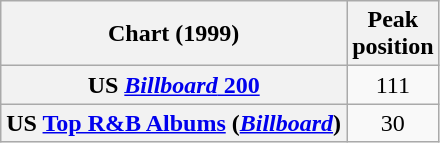<table class="wikitable sortable plainrowheaders" style="text-align:center">
<tr>
<th scope="col">Chart (1999)</th>
<th scope="col">Peak<br> position</th>
</tr>
<tr>
<th scope="row">US <a href='#'><em>Billboard</em> 200</a></th>
<td>111</td>
</tr>
<tr>
<th scope="row">US <a href='#'>Top R&B Albums</a> (<em><a href='#'>Billboard</a></em>)</th>
<td>30</td>
</tr>
</table>
